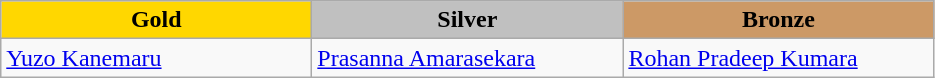<table class="wikitable" style="text-align:left">
<tr align="center">
<td width=200 bgcolor=gold><strong>Gold</strong></td>
<td width=200 bgcolor=silver><strong>Silver</strong></td>
<td width=200 bgcolor=CC9966><strong>Bronze</strong></td>
</tr>
<tr>
<td><a href='#'>Yuzo Kanemaru</a><br><em></em></td>
<td><a href='#'>Prasanna Amarasekara</a><br><em></em></td>
<td><a href='#'>Rohan Pradeep Kumara</a><br><em></em></td>
</tr>
</table>
